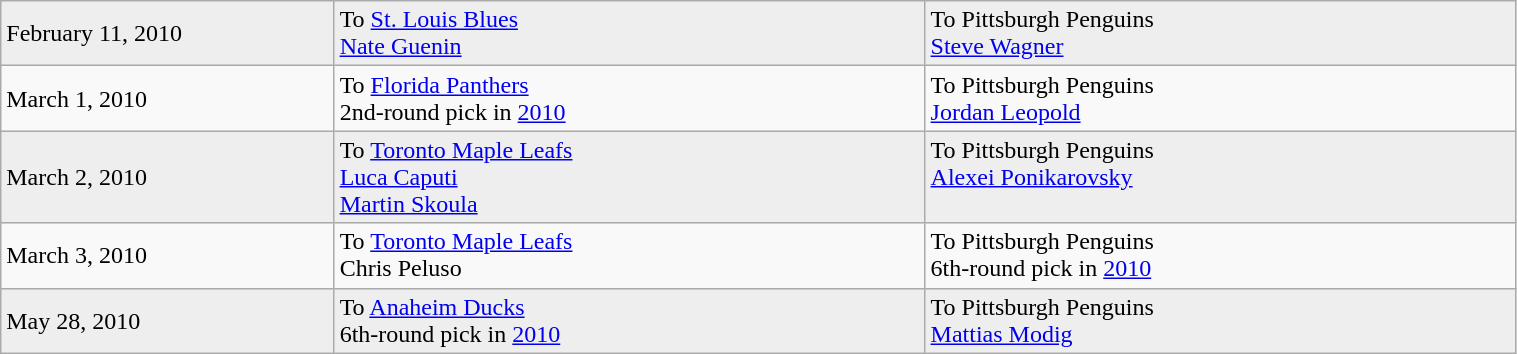<table class="wikitable" style="border:1px solid #999999; width:80%;">
<tr bgcolor="eeeeee">
<td style="width:22%;">February 11, 2010</td>
<td style="width:39%;" valign="top">To <a href='#'>St. Louis Blues</a><br><a href='#'>Nate Guenin</a></td>
<td style="width:39%;" valign="top">To Pittsburgh Penguins<br><a href='#'>Steve Wagner</a></td>
</tr>
<tr>
<td style="width:22%;">March 1, 2010</td>
<td style="width:39%;" valign="top">To <a href='#'>Florida Panthers</a><br>2nd-round pick in <a href='#'>2010</a></td>
<td style="width:39%;" valign="top">To Pittsburgh Penguins<br><a href='#'>Jordan Leopold</a></td>
</tr>
<tr bgcolor="eeeeee">
<td style="width:22%;">March 2, 2010</td>
<td style="width:39%;" valign="top">To <a href='#'>Toronto Maple Leafs</a><br><a href='#'>Luca Caputi</a><br><a href='#'>Martin Skoula</a></td>
<td style="width:39%;" valign="top">To Pittsburgh Penguins<br><a href='#'>Alexei Ponikarovsky</a></td>
</tr>
<tr>
<td style="width:22%;">March 3, 2010</td>
<td style="width:39%;" valign="top">To <a href='#'>Toronto Maple Leafs</a><br>Chris Peluso</td>
<td style="width:39%;" valign="top">To Pittsburgh Penguins<br>6th-round pick in <a href='#'>2010</a></td>
</tr>
<tr bgcolor="eeeeee">
<td style="width:22%;">May 28, 2010</td>
<td style="width:39%;" valign="top">To <a href='#'>Anaheim Ducks</a><br>6th-round pick in <a href='#'>2010</a></td>
<td style="width:39%;" valign="top">To Pittsburgh Penguins<br><a href='#'>Mattias Modig</a></td>
</tr>
</table>
